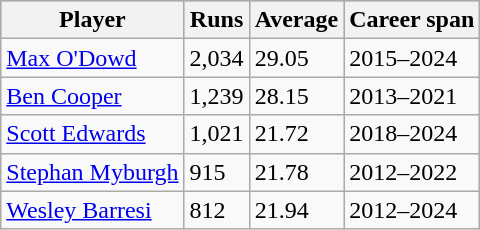<table class="wikitable">
<tr style="background:#bdb76b;">
<th>Player</th>
<th>Runs</th>
<th>Average</th>
<th>Career span</th>
</tr>
<tr>
<td align=left><a href='#'>Max O'Dowd</a></td>
<td>2,034</td>
<td>29.05</td>
<td>2015–2024</td>
</tr>
<tr>
<td align=left><a href='#'>Ben Cooper</a></td>
<td>1,239</td>
<td>28.15</td>
<td>2013–2021</td>
</tr>
<tr>
<td align=left><a href='#'>Scott Edwards</a></td>
<td>1,021</td>
<td>21.72</td>
<td>2018–2024</td>
</tr>
<tr>
<td align=left><a href='#'>Stephan Myburgh</a></td>
<td>915</td>
<td>21.78</td>
<td>2012–2022</td>
</tr>
<tr>
<td align=left><a href='#'>Wesley Barresi</a></td>
<td>812</td>
<td>21.94</td>
<td>2012–2024</td>
</tr>
</table>
